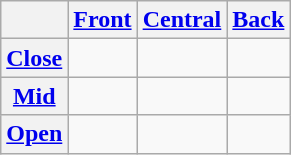<table class="wikitable" style="text-align:center">
<tr>
<th></th>
<th><a href='#'>Front</a></th>
<th><a href='#'>Central</a></th>
<th><a href='#'>Back</a></th>
</tr>
<tr align="center">
<th><a href='#'>Close</a></th>
<td></td>
<td></td>
<td></td>
</tr>
<tr align="center">
<th><a href='#'>Mid</a></th>
<td></td>
<td></td>
<td></td>
</tr>
<tr align="center">
<th><a href='#'>Open</a></th>
<td></td>
<td></td>
<td></td>
</tr>
</table>
